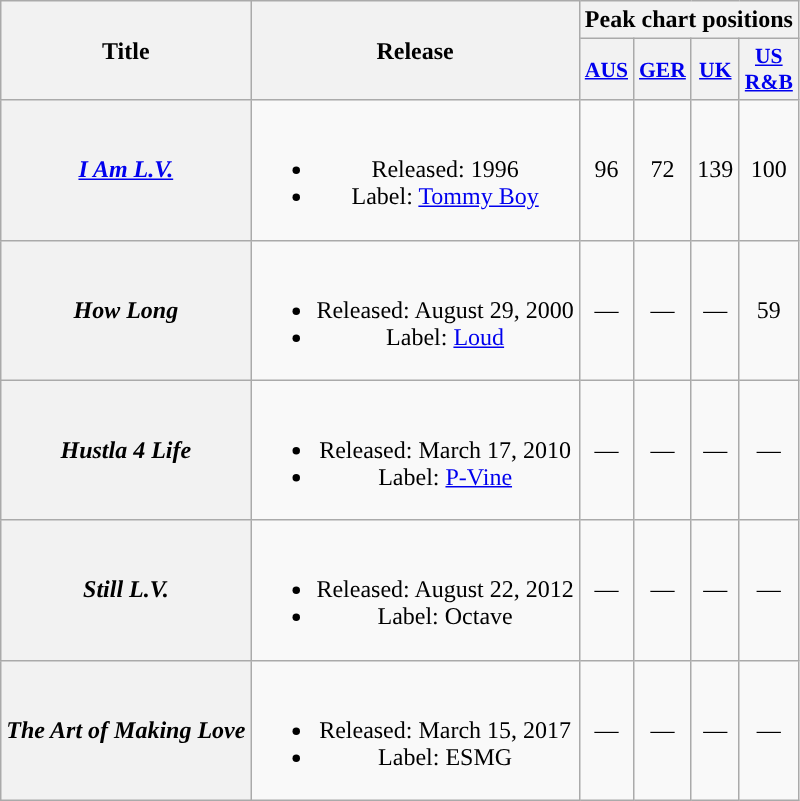<table class="wikitable plainrowheaders" style="text-align:center;">
<tr>
<th rowspan="2">Title</th>
<th rowspan="2">Release</th>
<th colspan="4">Peak chart positions</th>
</tr>
<tr>
<th scope="col" style=font-size:90%;"><a href='#'>AUS</a><br></th>
<th scope="col" style=font-size:90%;"><a href='#'>GER</a><br></th>
<th scope="col" style=font-size:90%;"><a href='#'>UK</a><br></th>
<th scope="col" style="font-size:90%;"><a href='#'>US<br>R&B</a><br></th>
</tr>
<tr>
<th scope="row"><em><a href='#'>I Am L.V.</a></em></th>
<td><br><ul><li>Released: 1996</li><li>Label: <a href='#'>Tommy Boy</a></li></ul></td>
<td align="center">96</td>
<td align="center">72</td>
<td align="center">139</td>
<td align="center">100</td>
</tr>
<tr>
<th scope="row"><em>How Long</em></th>
<td><br><ul><li>Released: August 29, 2000</li><li>Label: <a href='#'>Loud</a></li></ul></td>
<td align="center">—</td>
<td align="center">—</td>
<td align="center">—</td>
<td align="center">59</td>
</tr>
<tr>
<th scope="row"><em>Hustla 4 Life</em></th>
<td><br><ul><li>Released: March 17, 2010</li><li>Label: <a href='#'>P-Vine</a></li></ul></td>
<td align="center">—</td>
<td align="center">—</td>
<td align="center">—</td>
<td align="center">—</td>
</tr>
<tr>
<th scope="row"><em>Still L.V.</em></th>
<td><br><ul><li>Released: August 22, 2012</li><li>Label: Octave</li></ul></td>
<td align="center">—</td>
<td align="center">—</td>
<td align="center">—</td>
<td align="center">—</td>
</tr>
<tr>
<th scope="row"><em>The Art of Making Love</em></th>
<td><br><ul><li>Released: March 15, 2017</li><li>Label: ESMG</li></ul></td>
<td align="center">—</td>
<td align="center">—</td>
<td align="center">—</td>
<td align="center">—</td>
</tr>
</table>
